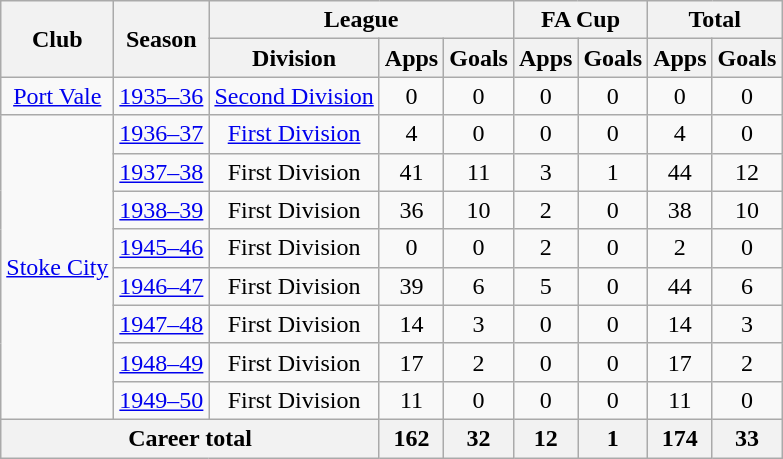<table class="wikitable" style="text-align: center;">
<tr>
<th rowspan="2">Club</th>
<th rowspan="2">Season</th>
<th colspan="3">League</th>
<th colspan="2">FA Cup</th>
<th colspan="2">Total</th>
</tr>
<tr>
<th>Division</th>
<th>Apps</th>
<th>Goals</th>
<th>Apps</th>
<th>Goals</th>
<th>Apps</th>
<th>Goals</th>
</tr>
<tr>
<td><a href='#'>Port Vale</a></td>
<td><a href='#'>1935–36</a></td>
<td><a href='#'>Second Division</a></td>
<td>0</td>
<td>0</td>
<td>0</td>
<td>0</td>
<td>0</td>
<td>0</td>
</tr>
<tr>
<td rowspan="8"><a href='#'>Stoke City</a></td>
<td><a href='#'>1936–37</a></td>
<td><a href='#'>First Division</a></td>
<td>4</td>
<td>0</td>
<td>0</td>
<td>0</td>
<td>4</td>
<td>0</td>
</tr>
<tr>
<td><a href='#'>1937–38</a></td>
<td>First Division</td>
<td>41</td>
<td>11</td>
<td>3</td>
<td>1</td>
<td>44</td>
<td>12</td>
</tr>
<tr>
<td><a href='#'>1938–39</a></td>
<td>First Division</td>
<td>36</td>
<td>10</td>
<td>2</td>
<td>0</td>
<td>38</td>
<td>10</td>
</tr>
<tr>
<td><a href='#'>1945–46</a></td>
<td>First Division</td>
<td>0</td>
<td>0</td>
<td>2</td>
<td>0</td>
<td>2</td>
<td>0</td>
</tr>
<tr>
<td><a href='#'>1946–47</a></td>
<td>First Division</td>
<td>39</td>
<td>6</td>
<td>5</td>
<td>0</td>
<td>44</td>
<td>6</td>
</tr>
<tr>
<td><a href='#'>1947–48</a></td>
<td>First Division</td>
<td>14</td>
<td>3</td>
<td>0</td>
<td>0</td>
<td>14</td>
<td>3</td>
</tr>
<tr>
<td><a href='#'>1948–49</a></td>
<td>First Division</td>
<td>17</td>
<td>2</td>
<td>0</td>
<td>0</td>
<td>17</td>
<td>2</td>
</tr>
<tr>
<td><a href='#'>1949–50</a></td>
<td>First Division</td>
<td>11</td>
<td>0</td>
<td>0</td>
<td>0</td>
<td>11</td>
<td>0</td>
</tr>
<tr>
<th colspan="3">Career total</th>
<th>162</th>
<th>32</th>
<th>12</th>
<th>1</th>
<th>174</th>
<th>33</th>
</tr>
</table>
